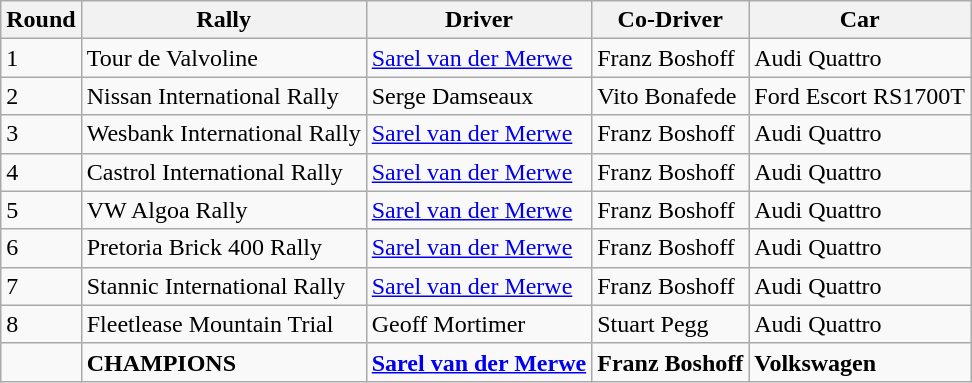<table class="wikitable">
<tr>
<th>Round</th>
<th>Rally</th>
<th>Driver</th>
<th>Co-Driver</th>
<th>Car</th>
</tr>
<tr>
<td>1</td>
<td>Tour de Valvoline</td>
<td><a href='#'>Sarel van der Merwe</a></td>
<td>Franz Boshoff</td>
<td>Audi Quattro</td>
</tr>
<tr>
<td>2</td>
<td>Nissan International Rally</td>
<td>Serge Damseaux</td>
<td>Vito Bonafede</td>
<td>Ford Escort RS1700T</td>
</tr>
<tr>
<td>3</td>
<td>Wesbank International Rally</td>
<td><a href='#'>Sarel van der Merwe</a></td>
<td>Franz Boshoff</td>
<td>Audi Quattro</td>
</tr>
<tr>
<td>4</td>
<td>Castrol International Rally</td>
<td><a href='#'>Sarel van der Merwe</a></td>
<td>Franz Boshoff</td>
<td>Audi Quattro</td>
</tr>
<tr>
<td>5</td>
<td>VW Algoa Rally</td>
<td><a href='#'>Sarel van der Merwe</a></td>
<td>Franz Boshoff</td>
<td>Audi Quattro</td>
</tr>
<tr>
<td>6</td>
<td>Pretoria Brick 400 Rally</td>
<td><a href='#'>Sarel van der Merwe</a></td>
<td>Franz Boshoff</td>
<td>Audi Quattro</td>
</tr>
<tr>
<td>7</td>
<td>Stannic International Rally</td>
<td><a href='#'>Sarel van der Merwe</a></td>
<td>Franz Boshoff</td>
<td>Audi Quattro</td>
</tr>
<tr>
<td>8</td>
<td>Fleetlease Mountain Trial</td>
<td>Geoff Mortimer</td>
<td>Stuart Pegg</td>
<td>Audi Quattro</td>
</tr>
<tr>
<td></td>
<td><strong>CHAMPIONS</strong></td>
<td><strong><a href='#'>Sarel van der Merwe</a></strong></td>
<td><strong>Franz Boshoff</strong></td>
<td><strong>Volkswagen</strong></td>
</tr>
</table>
